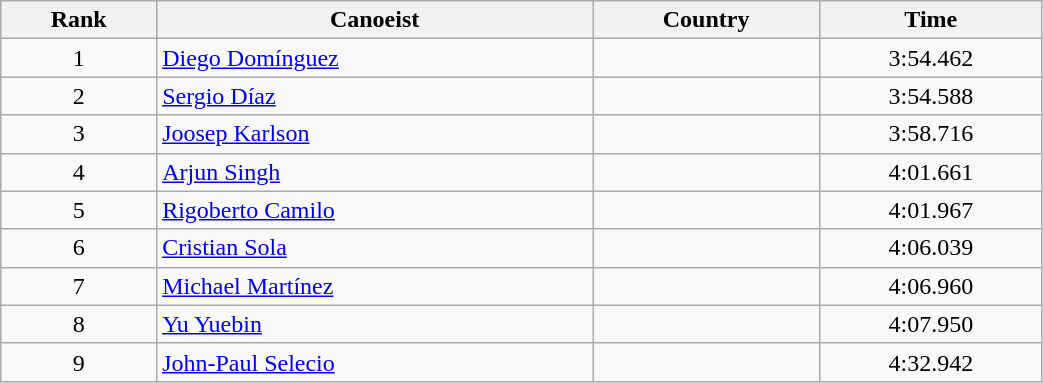<table class="wikitable" style="text-align:center;width: 55%">
<tr>
<th>Rank</th>
<th>Canoeist</th>
<th>Country</th>
<th>Time</th>
</tr>
<tr>
<td>1</td>
<td align="left"><a href='#'>Diego Domínguez</a></td>
<td align="left"></td>
<td>3:54.462</td>
</tr>
<tr>
<td>2</td>
<td align="left"><a href='#'>Sergio Díaz</a></td>
<td align="left"></td>
<td>3:54.588</td>
</tr>
<tr>
<td>3</td>
<td align="left"><a href='#'>Joosep Karlson</a></td>
<td align="left"></td>
<td>3:58.716</td>
</tr>
<tr>
<td>4</td>
<td align="left"><a href='#'>Arjun Singh</a></td>
<td align="left"></td>
<td>4:01.661</td>
</tr>
<tr>
<td>5</td>
<td align="left"><a href='#'>Rigoberto Camilo</a></td>
<td align="left"></td>
<td>4:01.967</td>
</tr>
<tr>
<td>6</td>
<td align="left"><a href='#'>Cristian Sola</a></td>
<td align="left"></td>
<td>4:06.039</td>
</tr>
<tr>
<td>7</td>
<td align="left"><a href='#'>Michael Martínez</a></td>
<td align="left"></td>
<td>4:06.960</td>
</tr>
<tr>
<td>8</td>
<td align="left"><a href='#'>Yu Yuebin</a></td>
<td align="left"></td>
<td>4:07.950</td>
</tr>
<tr>
<td>9</td>
<td align="left"><a href='#'>John-Paul Selecio</a></td>
<td align="left"></td>
<td>4:32.942</td>
</tr>
</table>
